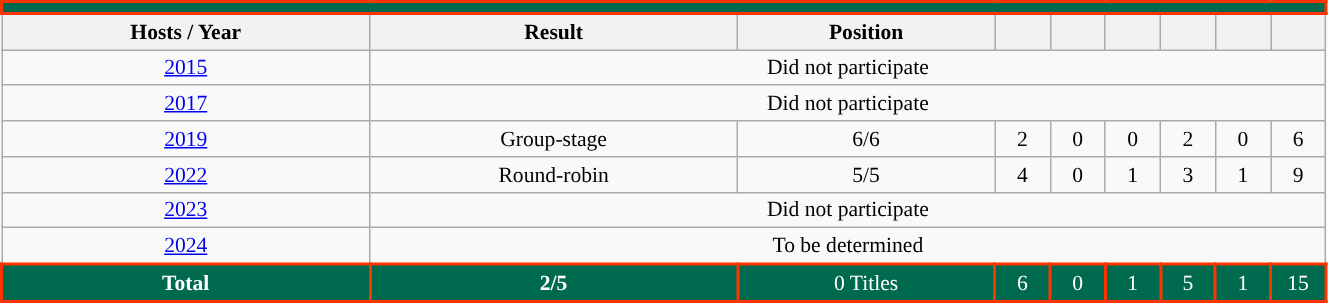<table class="wikitable" style="text-align: center;font-size:90%; width:70%;">
<tr>
<th colspan=10 style="background: #006a4e;border: 2px solid #ff3300;color: #FFFFFF;"><a href='#'></a></th>
</tr>
<tr>
<th>Hosts / Year</th>
<th>Result</th>
<th>Position</th>
<th width=30></th>
<th width=30></th>
<th width=30></th>
<th width=30></th>
<th width=30></th>
<th width=30></th>
</tr>
<tr>
<td> <a href='#'>2015</a></td>
<td colspan=8>Did not participate</td>
</tr>
<tr>
<td> <a href='#'>2017</a></td>
<td colspan=8>Did not participate</td>
</tr>
<tr>
<td> <a href='#'>2019</a></td>
<td>Group-stage</td>
<td>6/6</td>
<td>2</td>
<td>0</td>
<td>0</td>
<td>2</td>
<td>0</td>
<td>6</td>
</tr>
<tr>
<td> <a href='#'>2022</a></td>
<td>Round-robin</td>
<td>5/5</td>
<td>4</td>
<td>0</td>
<td>1</td>
<td>3</td>
<td>1</td>
<td>9</td>
</tr>
<tr>
<td> <a href='#'>2023</a></td>
<td colspan=8>Did not participate</td>
</tr>
<tr>
<td> <a href='#'>2024</a></td>
<td colspan=8>To be determined</td>
</tr>
<tr>
<td style="background: #006a4e;border: 2px solid #ff3300;color:white; "><strong>Total</strong></td>
<td style="background: #006a4e;border: 2px solid #ff3300;color:white; "><strong>2/5</strong></td>
<td style="background: #006a4e;border: 2px solid #ff3300;color:white; ">0 Titles</td>
<td style="background: #006a4e;border: 2px solid #ff3300;color:white; ">6</td>
<td style="background: #006a4e;border: 2px solid #ff3300;color:white; ">0</td>
<td style="background: #006a4e;border: 2px solid #ff3300;color:white; ">1</td>
<td style="background: #006a4e;border: 2px solid #ff3300;color:white; ">5</td>
<td style="background: #006a4e;border: 2px solid #ff3300;color:white; ">1</td>
<td style="background: #006a4e;border: 2px solid #ff3300;color:white; ">15</td>
</tr>
</table>
